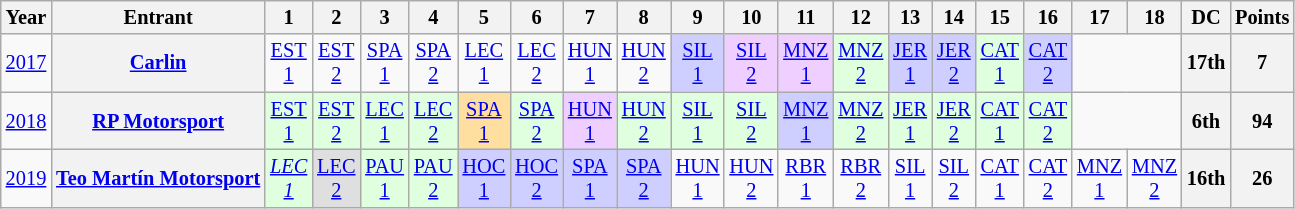<table class="wikitable" style="text-align:center; font-size:85%">
<tr>
<th>Year</th>
<th>Entrant</th>
<th>1</th>
<th>2</th>
<th>3</th>
<th>4</th>
<th>5</th>
<th>6</th>
<th>7</th>
<th>8</th>
<th>9</th>
<th>10</th>
<th>11</th>
<th>12</th>
<th>13</th>
<th>14</th>
<th>15</th>
<th>16</th>
<th>17</th>
<th>18</th>
<th>DC</th>
<th>Points</th>
</tr>
<tr>
<td><a href='#'>2017</a></td>
<th nowrap><a href='#'>Carlin</a></th>
<td><a href='#'>EST<br>1</a></td>
<td><a href='#'>EST<br>2</a></td>
<td><a href='#'>SPA<br>1</a></td>
<td><a href='#'>SPA<br>2</a></td>
<td><a href='#'>LEC<br>1</a></td>
<td><a href='#'>LEC<br>2</a></td>
<td><a href='#'>HUN<br>1</a></td>
<td><a href='#'>HUN<br>2</a></td>
<td style="background:#CFCFFF;"><a href='#'>SIL<br>1</a><br></td>
<td style="background:#EFCFFF;"><a href='#'>SIL<br>2</a><br></td>
<td style="background:#EFCFFF;"><a href='#'>MNZ<br>1</a><br></td>
<td style="background:#DFFFDF;"><a href='#'>MNZ<br>2</a><br></td>
<td style="background:#CFCFFF;"><a href='#'>JER<br>1</a><br></td>
<td style="background:#CFCFFF;"><a href='#'>JER<br>2</a><br></td>
<td style="background:#DFFFDF;"><a href='#'>CAT<br>1</a><br></td>
<td style="background:#CFCFFF;"><a href='#'>CAT<br>2</a><br></td>
<td colspan=2></td>
<th>17th</th>
<th>7</th>
</tr>
<tr>
<td><a href='#'>2018</a></td>
<th nowrap><a href='#'>RP Motorsport</a></th>
<td style="background:#DFFFDF;"><a href='#'>EST<br>1</a><br></td>
<td style="background:#DFFFDF;"><a href='#'>EST<br>2</a><br></td>
<td style="background:#DFFFDF;"><a href='#'>LEC<br>1</a><br></td>
<td style="background:#DFFFDF;"><a href='#'>LEC<br>2</a><br></td>
<td style="background:#FFDF9F;"><a href='#'>SPA<br>1</a><br></td>
<td style="background:#DFFFDF;"><a href='#'>SPA<br>2</a><br></td>
<td style="background:#EFCFFF;"><a href='#'>HUN<br>1</a><br></td>
<td style="background:#DFFFDF;"><a href='#'>HUN<br>2</a><br></td>
<td style="background:#DFFFDF;"><a href='#'>SIL<br>1</a><br></td>
<td style="background:#DFFFDF;"><a href='#'>SIL<br>2</a><br></td>
<td style="background:#CFCFFF;"><a href='#'>MNZ<br>1</a><br></td>
<td style="background:#DFFFDF;"><a href='#'>MNZ<br>2</a><br></td>
<td style="background:#DFFFDF;"><a href='#'>JER<br>1</a><br></td>
<td style="background:#DFFFDF;"><a href='#'>JER<br>2</a><br></td>
<td style="background:#DFFFDF;"><a href='#'>CAT<br>1</a><br></td>
<td style="background:#DFFFDF;"><a href='#'>CAT<br>2</a><br></td>
<td colspan=2></td>
<th>6th</th>
<th>94</th>
</tr>
<tr>
<td><a href='#'>2019</a></td>
<th nowrap><a href='#'>Teo Martín Motorsport</a></th>
<td style="background:#DFFFDF;"><em><a href='#'>LEC<br>1</a></em><br></td>
<td style="background:#DFDFDF;"><a href='#'>LEC<br>2</a><br></td>
<td style="background:#DFFFDF;"><a href='#'>PAU<br>1</a><br></td>
<td style="background:#DFFFDF;"><a href='#'>PAU<br>2</a><br></td>
<td style="background:#CFCFFF;"><a href='#'>HOC<br>1</a><br></td>
<td style="background:#CFCFFF;"><a href='#'>HOC<br>2</a><br></td>
<td style="background:#CFCFFF;"><a href='#'>SPA<br>1</a><br></td>
<td style="background:#CFCFFF;"><a href='#'>SPA<br>2</a><br></td>
<td style="background:#;"><a href='#'>HUN<br>1</a></td>
<td style="background:#;"><a href='#'>HUN<br>2</a></td>
<td style="background:#;"><a href='#'>RBR<br>1</a></td>
<td style="background:#;"><a href='#'>RBR<br>2</a></td>
<td style="background:#;"><a href='#'>SIL<br>1</a></td>
<td style="background:#;"><a href='#'>SIL<br>2</a></td>
<td style="background:#;"><a href='#'>CAT<br>1</a></td>
<td style="background:#;"><a href='#'>CAT<br>2</a></td>
<td style="background:#;"><a href='#'>MNZ<br>1</a></td>
<td style="background:#;"><a href='#'>MNZ<br>2</a></td>
<th>16th</th>
<th>26</th>
</tr>
</table>
